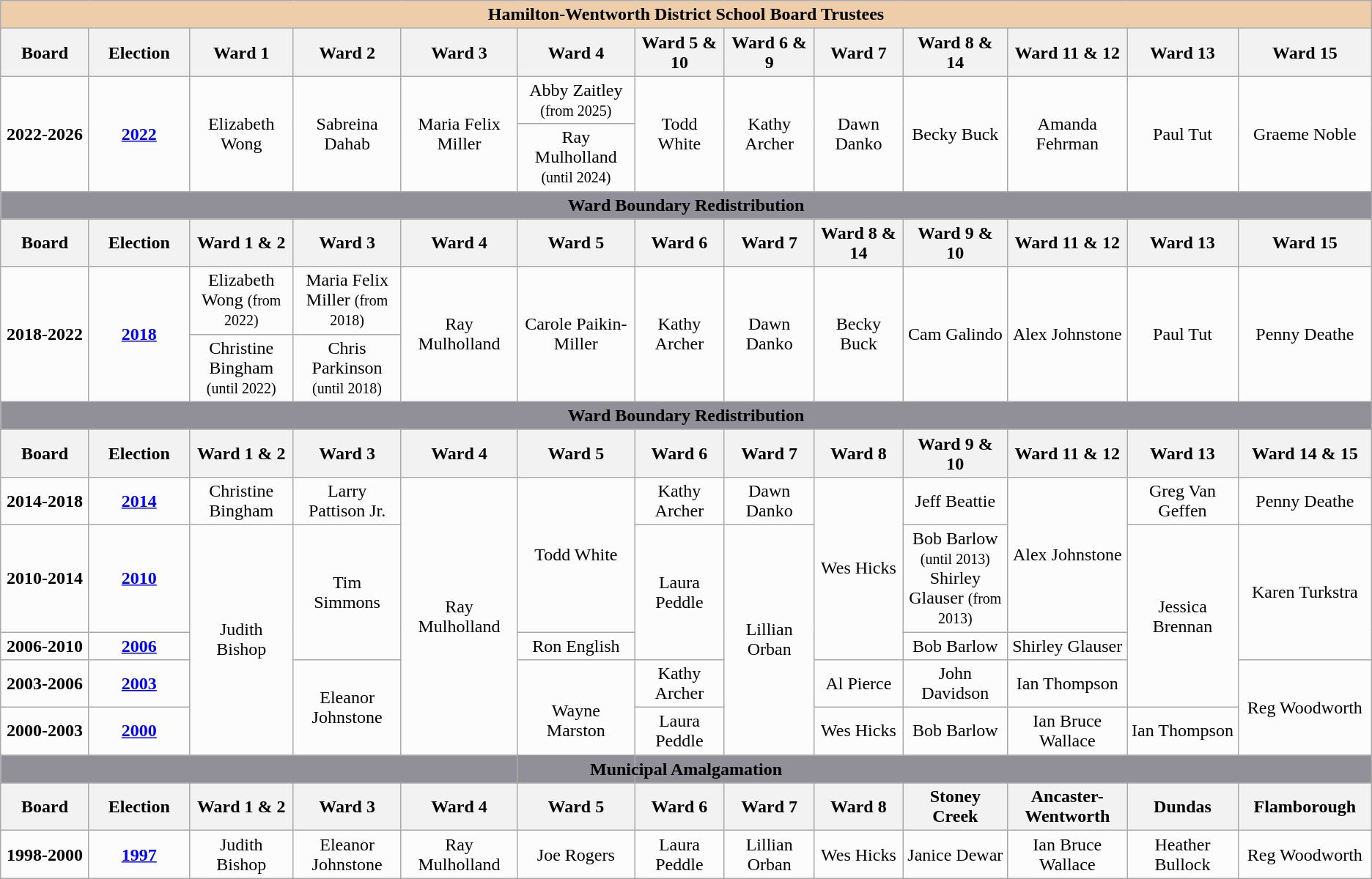<table class="wikitable">
<tr>
<th colspan="19" style="background:#eecdab; text-align:center;"><strong>Hamilton-Wentworth District School Board Trustees</strong></th>
</tr>
<tr style="background:#ffffff">
<th style="width:200px;">Board</th>
<th style="width:200px;">Election</th>
<th style="width:200px;">Ward 1</th>
<th style="width:200px;">Ward 2</th>
<th style="width:200px;">Ward 3</th>
<th style="width:200px;">Ward 4</th>
<th style="width:200px;">Ward 5 & 10</th>
<th style="width:200px;">Ward 6 & 9</th>
<th style="width:200px;">Ward 7</th>
<th style="width:200px;">Ward 8 & 14</th>
<th style="width:200px;">Ward 11 & 12</th>
<th style="width:200px;">Ward 13</th>
<th style="width:200px;">Ward 15</th>
</tr>
<tr style="text-align:center; background:#fcfcfc;">
<td rowspan="2"><strong>2022-2026</strong></td>
<td rowspan="2"><strong><a href='#'>2022</a></strong></td>
<td rowspan="2">Elizabeth Wong</td>
<td rowspan="2">Sabreina Dahab</td>
<td rowspan="2">Maria Felix Miller</td>
<td>Abby Zaitley <small>(from 2025)</small></td>
<td rowspan="2">Todd White</td>
<td rowspan="2">Kathy Archer</td>
<td rowspan="2">Dawn Danko</td>
<td rowspan="2">Becky Buck</td>
<td rowspan="2">Amanda Fehrman</td>
<td rowspan="2">Paul Tut</td>
<td rowspan="2">Graeme Noble</td>
</tr>
<tr style="text-align:center; background:#fcfcfc;">
<td>Ray Mulholland <small>(until 2024)</small></td>
</tr>
<tr style="text-align:center; background:#919098;">
<td colspan="18"><strong>Ward Boundary Redistribution</strong></td>
</tr>
<tr style="text-align:center; background:#fcfcfc;">
</tr>
<tr style="background:#ffffff">
<th style="width:200px;">Board</th>
<th style="width:200px;">Election</th>
<th style="width:200px;">Ward 1 & 2</th>
<th style="width:200px;">Ward 3</th>
<th style="width:200px;">Ward 4</th>
<th style="width:200px;">Ward 5</th>
<th style="width:200px;">Ward 6</th>
<th style="width:200px;">Ward 7</th>
<th style="width:200px;">Ward 8 & 14</th>
<th style="width:200px;">Ward 9 & 10</th>
<th style="width:200px;">Ward 11 & 12</th>
<th style="width:200px;">Ward 13</th>
<th style="width:200px;">Ward 15</th>
</tr>
<tr style="text-align:center; background:#fcfcfc;">
<td rowspan="2"><strong>2018-2022</strong></td>
<td rowspan="2"><strong><a href='#'>2018</a></strong></td>
<td>Elizabeth Wong <small>(from 2022)</small></td>
<td>Maria Felix Miller <small>(from 2018)</small></td>
<td rowspan="2">Ray Mulholland</td>
<td rowspan="2">Carole Paikin-Miller</td>
<td rowspan="2">Kathy Archer</td>
<td rowspan="2">Dawn Danko</td>
<td rowspan="2">Becky Buck</td>
<td rowspan="2">Cam Galindo</td>
<td rowspan="2">Alex Johnstone</td>
<td rowspan="2">Paul Tut</td>
<td rowspan="2">Penny Deathe</td>
</tr>
<tr style="text-align:center; background:#fcfcfc;">
<td>Christine Bingham <small>(until 2022)</small></td>
<td>Chris Parkinson <small>(until 2018)</small></td>
</tr>
<tr style="text-align:center; background:#919098;">
<td colspan="18"><strong>Ward Boundary Redistribution</strong></td>
</tr>
<tr style="text-align:center; background:#fcfcfc;">
</tr>
<tr style="background:#ffffff">
<th style="width:200px;">Board</th>
<th style="width:200px;">Election</th>
<th style="width:200px;">Ward 1 & 2</th>
<th style="width:200px;">Ward 3</th>
<th style="width:200px;">Ward 4</th>
<th style="width:200px;">Ward 5</th>
<th style="width:200px;">Ward 6</th>
<th style="width:200px;">Ward 7</th>
<th style="width:200px;">Ward 8</th>
<th style="width:200px;">Ward 9 & 10</th>
<th style="width:200px;">Ward 11 & 12</th>
<th style="width:200px;">Ward 13</th>
<th style="width:200px;">Ward 14 & 15</th>
</tr>
<tr style="text-align:center; background:#fcfcfc;">
<td><strong>2014-2018</strong></td>
<td><strong><a href='#'>2014</a></strong></td>
<td>Christine Bingham</td>
<td>Larry Pattison Jr.</td>
<td rowspan="5">Ray Mulholland</td>
<td rowspan="2">Todd White</td>
<td>Kathy Archer</td>
<td>Dawn Danko</td>
<td rowspan="3">Wes Hicks</td>
<td>Jeff Beattie</td>
<td rowspan="2">Alex Johnstone</td>
<td>Greg Van Geffen</td>
<td>Penny Deathe</td>
</tr>
<tr style="text-align:center; background:#fcfcfc;">
<td><strong>2010-2014</strong></td>
<td><strong><a href='#'>2010</a></strong></td>
<td rowspan="4">Judith Bishop</td>
<td rowspan="2">Tim Simmons</td>
<td rowspan=2">Laura Peddle</td>
<td rowspan="4">Lillian Orban</td>
<td>Bob Barlow <small>(until 2013)</small> <br>Shirley Glauser <small>(from 2013)</small></td>
<td rowspan="3">Jessica Brennan</td>
<td rowspan="2">Karen Turkstra</td>
</tr>
<tr style="text-align:center; background:#fcfcfc;">
<td><strong>2006-2010</strong></td>
<td><strong><a href='#'>2006</a></strong></td>
<td>Ron English</td>
<td>Bob Barlow</td>
<td>Shirley Glauser</td>
</tr>
<tr style="text-align:center; background:#fcfcfc;">
<td><strong>2003-2006</strong></td>
<td><strong><a href='#'>2003</a></strong></td>
<td rowspan="2">Eleanor Johnstone</td>
<td rowspan="3">Wayne Marston</td>
<td>Kathy Archer</td>
<td>Al Pierce</td>
<td>John Davidson</td>
<td>Ian Thompson</td>
<td rowspan="2">Reg Woodworth</td>
</tr>
<tr style="text-align:center; background:#fcfcfc;">
<td><strong>2000-2003</strong></td>
<td><strong><a href='#'>2000</a></strong></td>
<td>Laura Peddle</td>
<td>Wes Hicks</td>
<td>Bob Barlow</td>
<td>Ian Bruce Wallace</td>
<td>Ian Thompson</td>
</tr>
<tr style="text-align:center; background:#919098;">
<td colspan="18"><strong>Municipal Amalgamation</strong></td>
</tr>
<tr style="text-align:center; background:#fcfcfc;">
</tr>
<tr style="background:#ffffff">
<th style="width:200px;">Board</th>
<th style="width:200px;">Election</th>
<th style="width:200px;">Ward 1 & 2</th>
<th style="width:200px;">Ward 3</th>
<th style="width:200px;">Ward 4</th>
<th style="width:200px;">Ward 5</th>
<th style="width:200px;">Ward 6</th>
<th style="width:200px;">Ward 7</th>
<th style="width:200px;">Ward 8</th>
<th style="width:200px;">Stoney Creek</th>
<th style="width:200px;">Ancaster-Wentworth</th>
<th style="width:200px;">Dundas</th>
<th style="width:200px;">Flamborough</th>
</tr>
<tr style="text-align:center; background:#fcfcfc;">
<td><strong>1998-2000</strong></td>
<td><strong><a href='#'>1997</a></strong></td>
<td>Judith Bishop</td>
<td>Eleanor Johnstone</td>
<td>Ray Mulholland</td>
<td>Joe Rogers</td>
<td>Laura Peddle</td>
<td>Lillian Orban</td>
<td>Wes Hicks</td>
<td>Janice Dewar</td>
<td>Ian Bruce Wallace</td>
<td>Heather Bullock</td>
<td>Reg Woodworth</td>
</tr>
</table>
